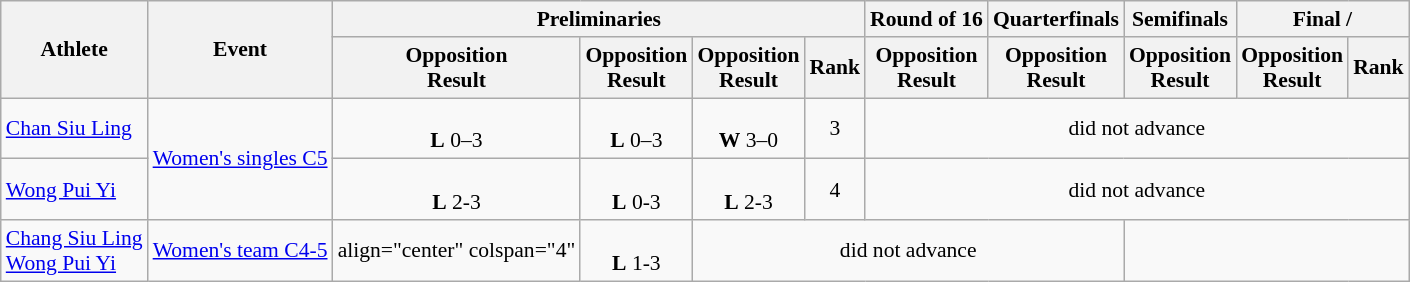<table class=wikitable style="font-size:90%">
<tr>
<th rowspan="2">Athlete</th>
<th rowspan="2">Event</th>
<th colspan="4">Preliminaries</th>
<th>Round of 16</th>
<th>Quarterfinals</th>
<th>Semifinals</th>
<th colspan="2">Final / </th>
</tr>
<tr>
<th>Opposition<br>Result</th>
<th>Opposition<br>Result</th>
<th>Opposition<br>Result</th>
<th>Rank</th>
<th>Opposition<br>Result</th>
<th>Opposition<br>Result</th>
<th>Opposition<br>Result</th>
<th>Opposition<br>Result</th>
<th>Rank</th>
</tr>
<tr>
<td><a href='#'>Chan Siu Ling</a></td>
<td rowspan="2"><a href='#'>Women's singles C5</a></td>
<td align="center"><br><strong>L</strong> 0–3</td>
<td align="center"><br><strong>L</strong> 0–3</td>
<td align="center"><br><strong>W</strong> 3–0</td>
<td align="center">3</td>
<td align="center" colspan="5">did not advance</td>
</tr>
<tr>
<td><a href='#'>Wong Pui Yi</a></td>
<td align="center"><br><strong>L</strong> 2-3</td>
<td align="center"><br><strong>L</strong> 0-3</td>
<td align="center"><br><strong>L</strong> 2-3</td>
<td align="center">4</td>
<td align="center" colspan="5">did not advance</td>
</tr>
<tr>
<td><a href='#'>Chang Siu Ling</a><br> <a href='#'>Wong Pui Yi</a></td>
<td><a href='#'>Women's team C4-5</a></td>
<td>align="center" colspan="4" </td>
<td align="center"><br><strong>L</strong> 1-3</td>
<td align="center" colspan="4">did not advance</td>
</tr>
</table>
